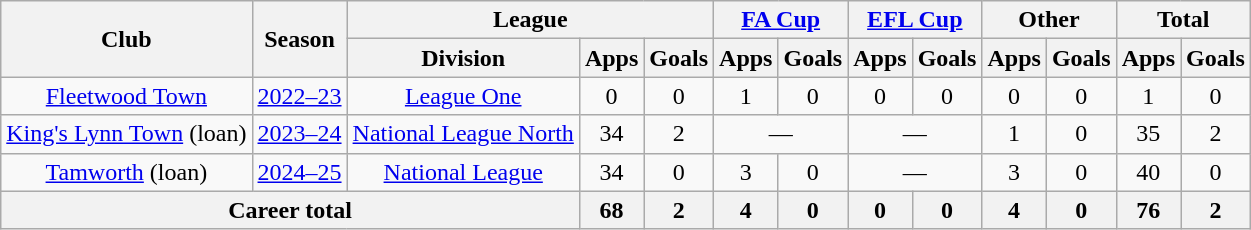<table class=wikitable style="text-align: center;">
<tr>
<th rowspan=2>Club</th>
<th rowspan=2>Season</th>
<th colspan=3>League</th>
<th colspan=2><a href='#'>FA Cup</a></th>
<th colspan=2><a href='#'>EFL Cup</a></th>
<th colspan=2>Other</th>
<th colspan=2>Total</th>
</tr>
<tr>
<th>Division</th>
<th>Apps</th>
<th>Goals</th>
<th>Apps</th>
<th>Goals</th>
<th>Apps</th>
<th>Goals</th>
<th>Apps</th>
<th>Goals</th>
<th>Apps</th>
<th>Goals</th>
</tr>
<tr>
<td><a href='#'>Fleetwood Town</a></td>
<td><a href='#'>2022–23</a></td>
<td><a href='#'>League One</a></td>
<td>0</td>
<td>0</td>
<td>1</td>
<td>0</td>
<td>0</td>
<td>0</td>
<td>0</td>
<td>0</td>
<td>1</td>
<td>0</td>
</tr>
<tr>
<td><a href='#'>King's Lynn Town</a> (loan)</td>
<td><a href='#'>2023–24</a></td>
<td><a href='#'>National League North</a></td>
<td>34</td>
<td>2</td>
<td colspan="2">—</td>
<td colspan="2">—</td>
<td>1</td>
<td>0</td>
<td>35</td>
<td>2</td>
</tr>
<tr>
<td><a href='#'>Tamworth</a> (loan)</td>
<td><a href='#'>2024–25</a></td>
<td><a href='#'>National League</a></td>
<td>34</td>
<td>0</td>
<td>3</td>
<td>0</td>
<td colspan="2">—</td>
<td>3</td>
<td>0</td>
<td>40</td>
<td>0</td>
</tr>
<tr>
<th colspan=3>Career total</th>
<th>68</th>
<th>2</th>
<th>4</th>
<th>0</th>
<th>0</th>
<th>0</th>
<th>4</th>
<th>0</th>
<th>76</th>
<th>2</th>
</tr>
</table>
